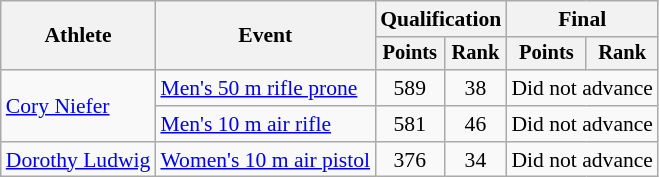<table class="wikitable" style="font-size:90%">
<tr>
<th rowspan=2>Athlete</th>
<th rowspan=2>Event</th>
<th colspan=2>Qualification</th>
<th colspan=2>Final</th>
</tr>
<tr style="font-size:95%">
<th>Points</th>
<th>Rank</th>
<th>Points</th>
<th>Rank</th>
</tr>
<tr align=center>
<td align=left rowspan=2><a href='#'>Cory Niefer</a></td>
<td align=left><a href='#'>Men's 50 m rifle prone</a></td>
<td>589</td>
<td>38</td>
<td colspan=2>Did not advance</td>
</tr>
<tr align=center>
<td align=left><a href='#'>Men's 10 m air rifle</a></td>
<td>581</td>
<td>46</td>
<td colspan=2>Did not advance</td>
</tr>
<tr align=center>
<td align=left><a href='#'>Dorothy Ludwig</a></td>
<td align=left><a href='#'>Women's 10 m air pistol</a></td>
<td>376</td>
<td>34</td>
<td colspan=2>Did not advance</td>
</tr>
</table>
